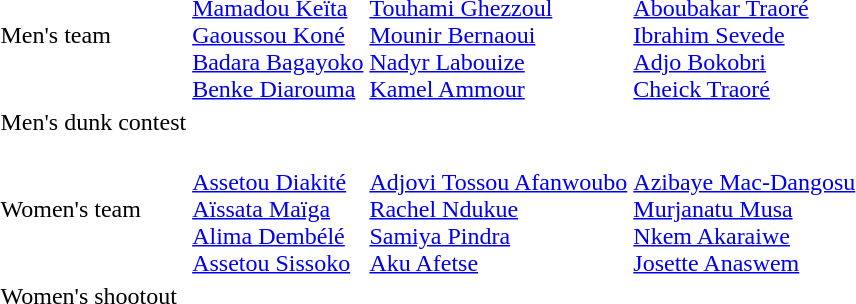<table>
<tr>
<td>Men's team</td>
<td><br><a href='#'>Mamadou Keïta</a><br><a href='#'>Gaoussou Koné</a><br><a href='#'>Badara Bagayoko</a><br><a href='#'>Benke Diarouma</a></td>
<td><br><a href='#'>Touhami Ghezzoul</a><br><a href='#'>Mounir Bernaoui</a><br><a href='#'>Nadyr Labouize</a><br><a href='#'>Kamel Ammour</a></td>
<td><br><a href='#'>Aboubakar Traoré</a><br><a href='#'>Ibrahim Sevede</a><br><a href='#'>Adjo Bokobri</a><br><a href='#'>Cheick Traoré</a></td>
</tr>
<tr>
<td>Men's dunk contest</td>
<td></td>
<td></td>
<td></td>
</tr>
<tr>
<td>Women's team</td>
<td><br><a href='#'>Assetou Diakité</a><br><a href='#'>Aïssata Maïga</a><br><a href='#'>Alima Dembélé</a><br><a href='#'>Assetou Sissoko</a></td>
<td><br><a href='#'>Adjovi Tossou Afanwoubo</a><br><a href='#'>Rachel Ndukue</a><br><a href='#'>Samiya Pindra</a><br><a href='#'>Aku Afetse</a></td>
<td><br><a href='#'>Azibaye Mac-Dangosu</a><br><a href='#'>Murjanatu Musa</a><br><a href='#'>Nkem Akaraiwe</a><br><a href='#'>Josette Anaswem</a></td>
</tr>
<tr>
<td>Women's shootout</td>
<td></td>
<td></td>
<td></td>
</tr>
</table>
